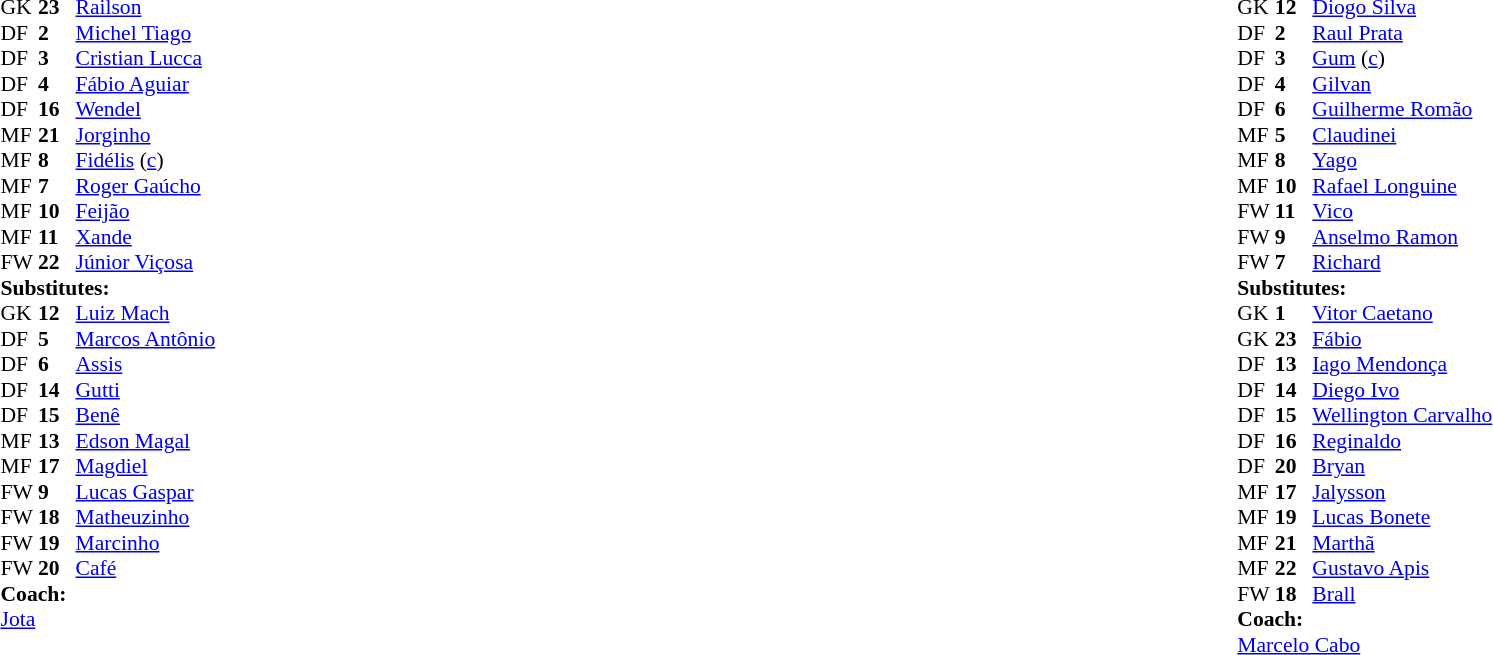<table width="100%">
<tr>
<td valign="top" width="40%"><br><table style="font-size:90%" cellspacing="0" cellpadding="0">
<tr>
<th width=25></th>
<th width=25></th>
</tr>
<tr>
<td>GK</td>
<td><strong>23</strong></td>
<td> <a href='#'>Railson</a></td>
</tr>
<tr>
<td>DF</td>
<td><strong>2</strong></td>
<td> <a href='#'>Michel Tiago</a></td>
</tr>
<tr>
<td>DF</td>
<td><strong>3</strong></td>
<td> <a href='#'>Cristian Lucca</a></td>
</tr>
<tr>
<td>DF</td>
<td><strong>4</strong></td>
<td> <a href='#'>Fábio Aguiar</a></td>
</tr>
<tr>
<td>DF</td>
<td><strong>16</strong></td>
<td> <a href='#'>Wendel</a></td>
</tr>
<tr>
<td>MF</td>
<td><strong>21</strong></td>
<td> <a href='#'>Jorginho</a></td>
<td></td>
<td></td>
</tr>
<tr>
<td>MF</td>
<td><strong>8</strong></td>
<td> <a href='#'>Fidélis</a> (<a href='#'>c</a>)</td>
<td></td>
<td></td>
</tr>
<tr>
<td>MF</td>
<td><strong>7</strong></td>
<td> <a href='#'>Roger Gaúcho</a></td>
</tr>
<tr>
<td>MF</td>
<td><strong>10</strong></td>
<td> <a href='#'>Feijão</a></td>
<td></td>
<td></td>
</tr>
<tr>
<td>MF</td>
<td><strong>11</strong></td>
<td> <a href='#'>Xande</a></td>
<td></td>
<td></td>
</tr>
<tr>
<td>FW</td>
<td><strong>22</strong></td>
<td> <a href='#'>Júnior Viçosa</a></td>
<td></td>
<td></td>
</tr>
<tr>
<td colspan=3><strong>Substitutes:</strong></td>
</tr>
<tr>
<td>GK</td>
<td><strong>12</strong></td>
<td> <a href='#'>Luiz Mach</a></td>
</tr>
<tr>
<td>DF</td>
<td><strong>5</strong></td>
<td> <a href='#'>Marcos Antônio</a></td>
</tr>
<tr>
<td>DF</td>
<td><strong>6</strong></td>
<td> <a href='#'>Assis</a></td>
<td></td>
<td></td>
</tr>
<tr>
<td>DF</td>
<td><strong>14</strong></td>
<td> <a href='#'>Gutti</a></td>
</tr>
<tr>
<td>DF</td>
<td><strong>15</strong></td>
<td> <a href='#'>Benê</a></td>
</tr>
<tr>
<td>MF</td>
<td><strong>13</strong></td>
<td> <a href='#'>Edson Magal</a></td>
<td></td>
<td></td>
</tr>
<tr>
<td>MF</td>
<td><strong>17</strong></td>
<td> <a href='#'>Magdiel</a></td>
</tr>
<tr>
<td>FW</td>
<td><strong>9</strong></td>
<td> <a href='#'>Lucas Gaspar</a></td>
<td></td>
<td></td>
</tr>
<tr>
<td>FW</td>
<td><strong>18</strong></td>
<td> <a href='#'>Matheuzinho</a></td>
</tr>
<tr>
<td>FW</td>
<td><strong>19</strong></td>
<td> <a href='#'>Marcinho</a></td>
<td></td>
<td></td>
</tr>
<tr>
<td>FW</td>
<td><strong>20</strong></td>
<td> <a href='#'>Café</a></td>
<td></td>
<td></td>
</tr>
<tr>
<td></td>
</tr>
<tr>
<td colspan=3><strong>Coach:</strong></td>
</tr>
<tr>
<td colspan=4> <a href='#'>Jota</a></td>
</tr>
</table>
</td>
<td valign="top" width="50%"><br><table style="font-size:90%;" cellspacing="0" cellpadding="0" align="center">
<tr>
<th width=25></th>
<th width=25></th>
</tr>
<tr>
<td>GK</td>
<td><strong>12</strong></td>
<td> <a href='#'>Diogo Silva</a></td>
</tr>
<tr>
<td>DF</td>
<td><strong>2</strong></td>
<td> <a href='#'>Raul Prata</a></td>
</tr>
<tr>
<td>DF</td>
<td><strong>3</strong></td>
<td> <a href='#'>Gum</a> (<a href='#'>c</a>)</td>
</tr>
<tr>
<td>DF</td>
<td><strong>4</strong></td>
<td> <a href='#'>Gilvan</a></td>
</tr>
<tr>
<td>DF</td>
<td><strong>6</strong></td>
<td> <a href='#'>Guilherme Romão</a></td>
</tr>
<tr>
<td>MF</td>
<td><strong>5</strong></td>
<td> <a href='#'>Claudinei</a></td>
<td></td>
<td></td>
</tr>
<tr>
<td>MF</td>
<td><strong>8</strong></td>
<td> <a href='#'>Yago</a></td>
<td></td>
<td></td>
</tr>
<tr>
<td>MF</td>
<td><strong>10</strong></td>
<td> <a href='#'>Rafael Longuine</a></td>
<td></td>
<td></td>
</tr>
<tr>
<td>FW</td>
<td><strong>11</strong></td>
<td> <a href='#'>Vico</a></td>
<td></td>
<td></td>
</tr>
<tr>
<td>FW</td>
<td><strong>9</strong></td>
<td> <a href='#'>Anselmo Ramon</a></td>
</tr>
<tr>
<td>FW</td>
<td><strong>7</strong></td>
<td> <a href='#'>Richard</a></td>
<td></td>
<td></td>
</tr>
<tr>
<td colspan=3><strong>Substitutes:</strong></td>
</tr>
<tr>
<td>GK</td>
<td><strong>1</strong></td>
<td> <a href='#'>Vitor Caetano</a></td>
</tr>
<tr>
<td>GK</td>
<td><strong>23</strong></td>
<td> <a href='#'>Fábio</a></td>
</tr>
<tr>
<td>DF</td>
<td><strong>13</strong></td>
<td> <a href='#'>Iago Mendonça</a></td>
</tr>
<tr>
<td>DF</td>
<td><strong>14</strong></td>
<td> <a href='#'>Diego Ivo</a></td>
</tr>
<tr>
<td>DF</td>
<td><strong>15</strong></td>
<td> <a href='#'>Wellington Carvalho</a></td>
</tr>
<tr>
<td>DF</td>
<td><strong>16</strong></td>
<td> <a href='#'>Reginaldo</a></td>
<td></td>
<td></td>
</tr>
<tr>
<td>DF</td>
<td><strong>20</strong></td>
<td> <a href='#'>Bryan</a></td>
</tr>
<tr>
<td>MF</td>
<td><strong>17</strong></td>
<td> <a href='#'>Jalysson</a></td>
<td></td>
<td></td>
</tr>
<tr>
<td>MF</td>
<td><strong>19</strong></td>
<td> <a href='#'>Lucas Bonete</a></td>
</tr>
<tr>
<td>MF</td>
<td><strong>21</strong></td>
<td> <a href='#'>Marthã</a></td>
<td></td>
<td></td>
</tr>
<tr>
<td>MF</td>
<td><strong>22</strong></td>
<td> <a href='#'>Gustavo Apis</a></td>
<td></td>
<td></td>
</tr>
<tr>
<td>FW</td>
<td><strong>18</strong></td>
<td> <a href='#'>Brall</a></td>
<td></td>
<td></td>
</tr>
<tr>
<td colspan=3><strong>Coach:</strong></td>
</tr>
<tr>
<td colspan=4> <a href='#'>Marcelo Cabo</a></td>
</tr>
</table>
</td>
</tr>
</table>
